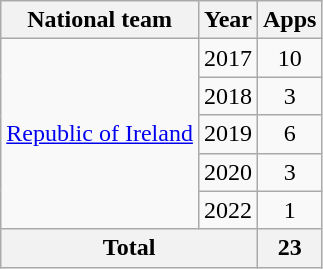<table class="sortable wikitable" style="text-align:center">
<tr>
<th scope="col">National team</th>
<th scope="col">Year</th>
<th !scope="col">Apps</th>
</tr>
<tr>
<td rowspan="5"><a href='#'>Republic of Ireland</a></td>
<td scope="row">2017</td>
<td>10</td>
</tr>
<tr>
<td scope="row">2018</td>
<td>3</td>
</tr>
<tr>
<td scope="row">2019</td>
<td>6</td>
</tr>
<tr>
<td scope="row">2020</td>
<td>3</td>
</tr>
<tr>
<td scope="row">2022</td>
<td>1</td>
</tr>
<tr>
<th colspan="2">Total</th>
<th>23</th>
</tr>
</table>
